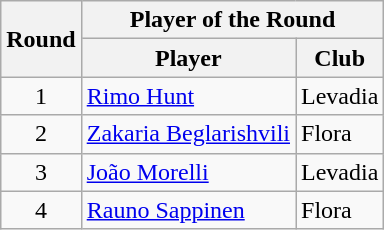<table class="wikitable">
<tr>
<th rowspan=2>Round</th>
<th colspan=2>Player of the Round</th>
</tr>
<tr>
<th>Player</th>
<th>Club</th>
</tr>
<tr>
<td align=center>1</td>
<td> <a href='#'>Rimo Hunt</a></td>
<td>Levadia</td>
</tr>
<tr>
<td align=center>2</td>
<td> <a href='#'>Zakaria Beglarishvili</a></td>
<td>Flora</td>
</tr>
<tr>
<td align=center>3</td>
<td> <a href='#'>João Morelli</a></td>
<td>Levadia</td>
</tr>
<tr>
<td align=center>4</td>
<td> <a href='#'>Rauno Sappinen</a></td>
<td>Flora</td>
</tr>
</table>
